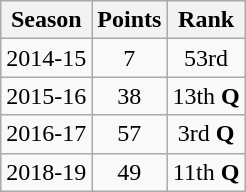<table class=wikitable style="text-align:center">
<tr>
<th>Season</th>
<th>Points</th>
<th>Rank</th>
</tr>
<tr>
<td>2014-15</td>
<td>7</td>
<td>53rd</td>
</tr>
<tr>
<td>2015-16</td>
<td>38</td>
<td>13th  <strong>Q</strong></td>
</tr>
<tr>
<td>2016-17</td>
<td>57</td>
<td>3rd  <strong>Q</strong></td>
</tr>
<tr>
<td>2018-19</td>
<td>49</td>
<td>11th  <strong>Q</strong></td>
</tr>
</table>
